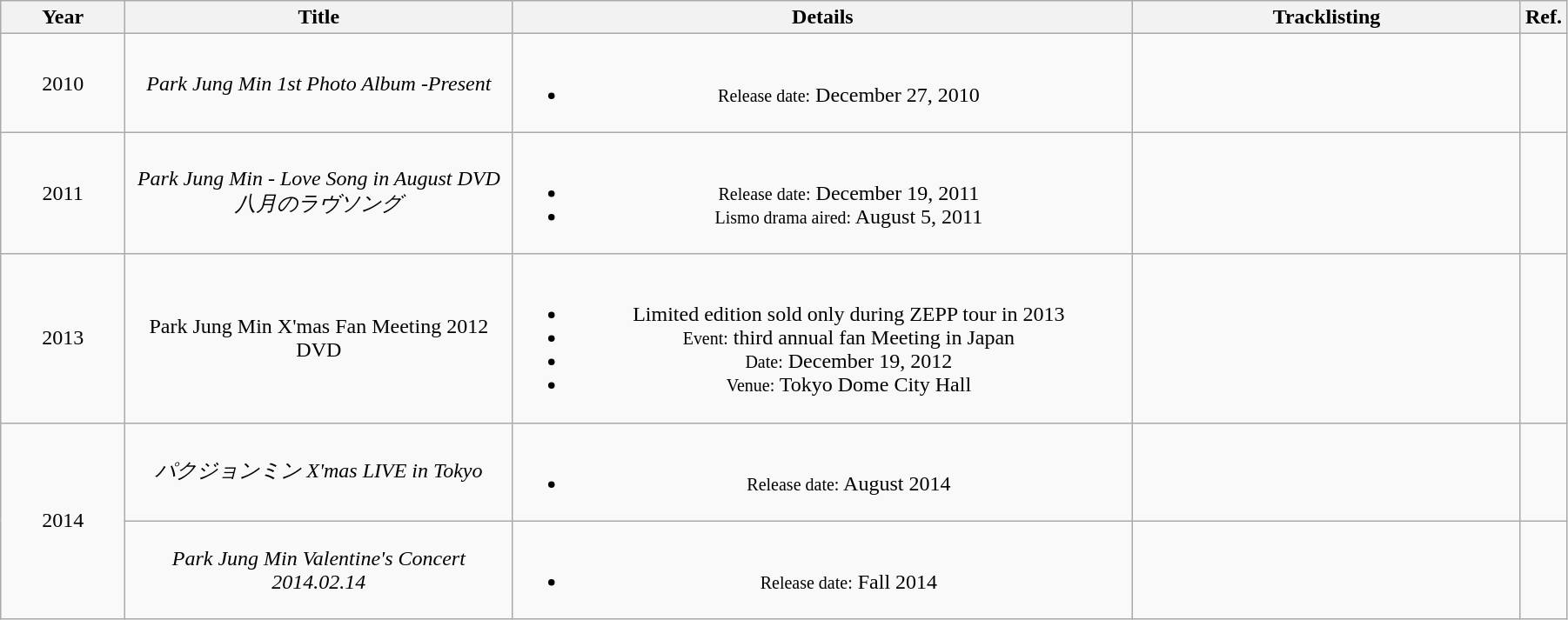<table class="wikitable"  style="width:95%; text-align:center;">
<tr>
<th width=8%>Year</th>
<th width=25%>Title</th>
<th width=40%>Details</th>
<th width=25%>Tracklisting</th>
<th width=2%>Ref.</th>
</tr>
<tr>
<td>2010</td>
<td><em>Park Jung Min 1st Photo Album -Present</em></td>
<td><br><ul><li><small>Release date:</small> December 27, 2010</li></ul></td>
<td></td>
<td></td>
</tr>
<tr>
<td>2011</td>
<td><em>Park Jung Min - Love Song in August DVD八月のラヴソング</em></td>
<td><br><ul><li><small>Release date:</small> December 19, 2011</li><li><small>Lismo drama aired:</small> August 5, 2011</li></ul></td>
<td></td>
<td></td>
</tr>
<tr>
<td>2013</td>
<td>Park Jung Min X'mas Fan Meeting 2012 DVD</td>
<td><br><ul><li>Limited edition sold only during ZEPP tour in 2013</li><li><small>Event:</small> third annual fan Meeting in Japan</li><li><small>Date:</small> December 19, 2012</li><li><small>Venue:</small> Tokyo Dome City Hall</li></ul></td>
<td></td>
<td></td>
</tr>
<tr>
<td rowspan=2>2014</td>
<td><em>パクジョンミン X'mas LIVE in Tokyo</em></td>
<td><br><ul><li><small>Release date:</small> August 2014</li></ul></td>
<td></td>
<td></td>
</tr>
<tr>
<td><em>Park Jung Min Valentine's Concert 2014.02.14</em></td>
<td><br><ul><li><small>Release date:</small> Fall 2014</li></ul></td>
<td></td>
<td></td>
</tr>
</table>
